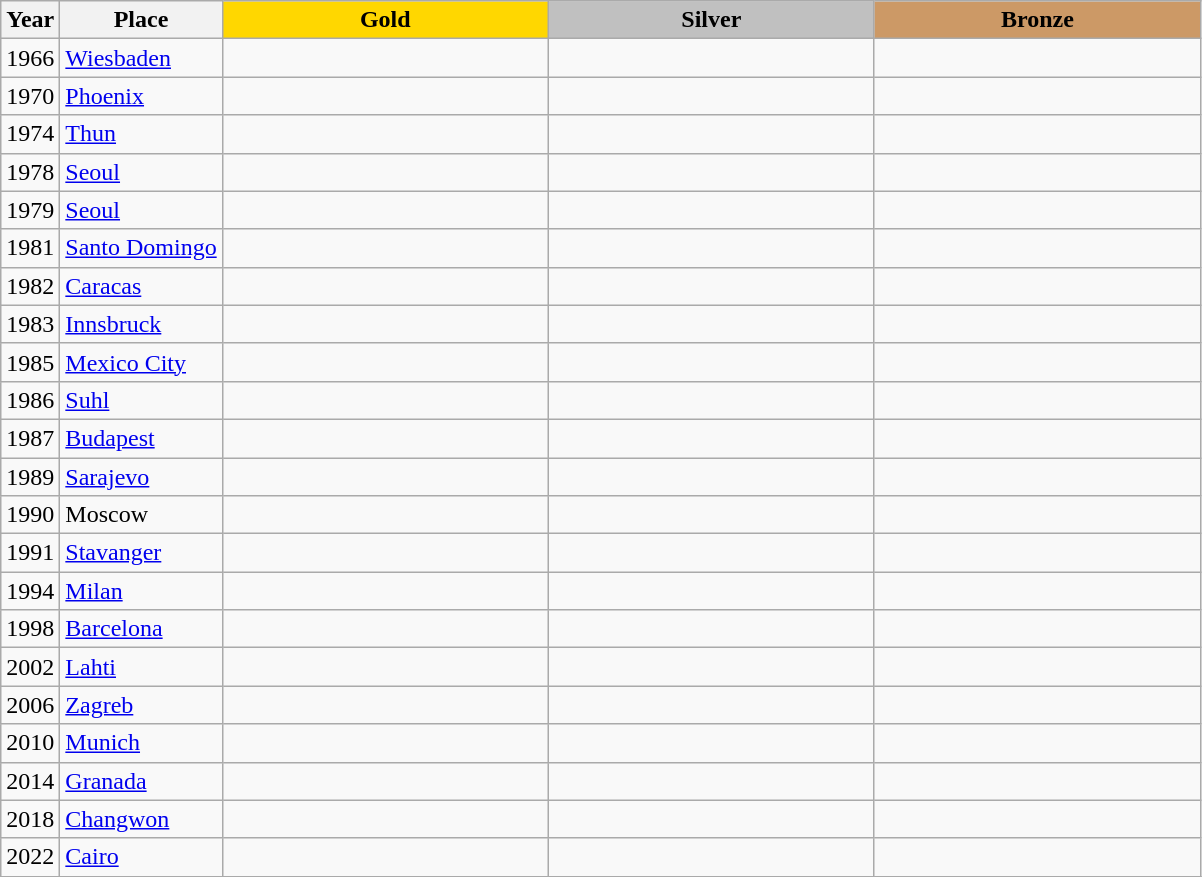<table class="wikitable">
<tr>
<th>Year</th>
<th>Place</th>
<th style="background:gold; width:210px;">Gold</th>
<th style="background:silver; width:210px;">Silver</th>
<th style="background:#c96; width:210px;">Bronze</th>
</tr>
<tr>
<td>1966</td>
<td> <a href='#'>Wiesbaden</a></td>
<td></td>
<td></td>
<td></td>
</tr>
<tr>
<td>1970</td>
<td> <a href='#'>Phoenix</a></td>
<td></td>
<td></td>
<td></td>
</tr>
<tr>
<td>1974</td>
<td> <a href='#'>Thun</a></td>
<td></td>
<td></td>
<td></td>
</tr>
<tr>
<td>1978</td>
<td> <a href='#'>Seoul</a></td>
<td></td>
<td></td>
<td></td>
</tr>
<tr>
<td>1979</td>
<td> <a href='#'>Seoul</a></td>
<td></td>
<td></td>
<td></td>
</tr>
<tr>
<td>1981</td>
<td> <a href='#'>Santo Domingo</a></td>
<td></td>
<td></td>
<td></td>
</tr>
<tr>
<td>1982</td>
<td> <a href='#'>Caracas</a></td>
<td></td>
<td></td>
<td></td>
</tr>
<tr>
<td>1983</td>
<td> <a href='#'>Innsbruck</a></td>
<td></td>
<td></td>
<td></td>
</tr>
<tr>
<td>1985</td>
<td> <a href='#'>Mexico City</a></td>
<td></td>
<td></td>
<td></td>
</tr>
<tr>
<td>1986</td>
<td> <a href='#'>Suhl</a></td>
<td></td>
<td></td>
<td></td>
</tr>
<tr>
<td>1987</td>
<td> <a href='#'>Budapest</a></td>
<td></td>
<td></td>
<td></td>
</tr>
<tr>
<td>1989</td>
<td> <a href='#'>Sarajevo</a></td>
<td></td>
<td></td>
<td></td>
</tr>
<tr>
<td>1990</td>
<td> Moscow</td>
<td></td>
<td></td>
<td></td>
</tr>
<tr>
<td>1991</td>
<td> <a href='#'>Stavanger</a></td>
<td></td>
<td></td>
<td></td>
</tr>
<tr>
<td>1994</td>
<td> <a href='#'>Milan</a></td>
<td></td>
<td></td>
<td></td>
</tr>
<tr>
<td>1998</td>
<td> <a href='#'>Barcelona</a></td>
<td></td>
<td></td>
<td></td>
</tr>
<tr>
<td>2002</td>
<td> <a href='#'>Lahti</a></td>
<td></td>
<td></td>
<td></td>
</tr>
<tr>
<td>2006</td>
<td> <a href='#'>Zagreb</a></td>
<td></td>
<td></td>
<td></td>
</tr>
<tr>
<td>2010</td>
<td> <a href='#'>Munich</a></td>
<td></td>
<td></td>
<td></td>
</tr>
<tr>
<td>2014</td>
<td> <a href='#'>Granada</a></td>
<td></td>
<td></td>
<td></td>
</tr>
<tr>
<td>2018</td>
<td> <a href='#'>Changwon</a></td>
<td></td>
<td></td>
<td></td>
</tr>
<tr>
<td>2022</td>
<td> <a href='#'>Cairo</a></td>
<td></td>
<td></td>
<td></td>
</tr>
<tr>
</tr>
</table>
